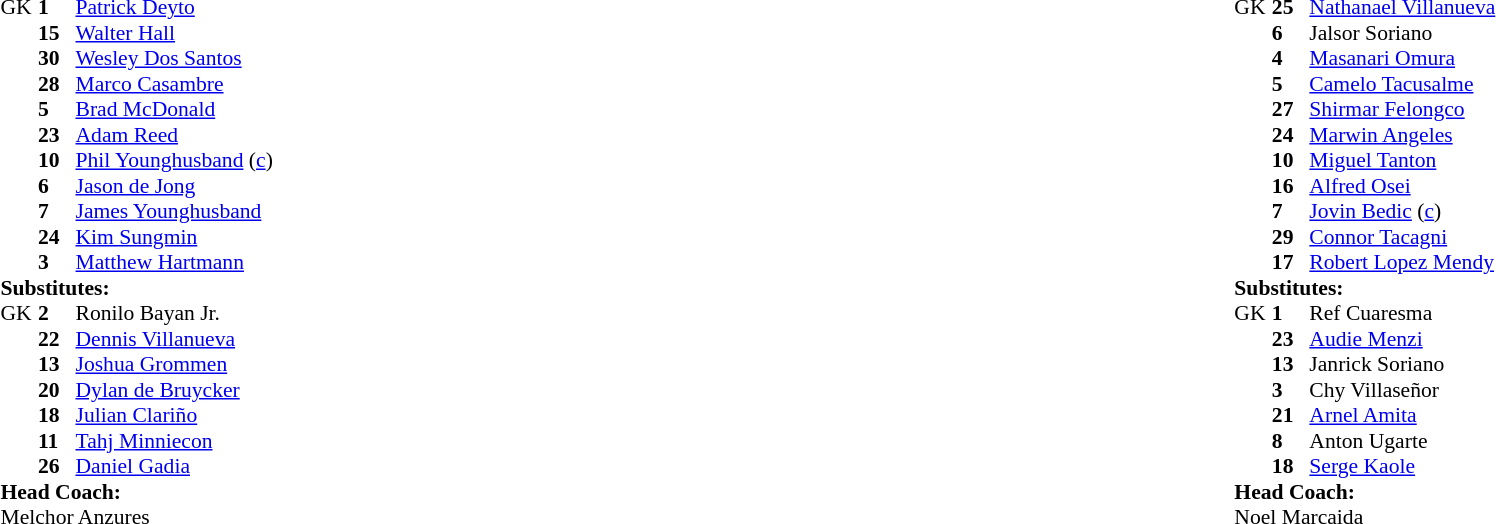<table width="100%">
<tr>
<td valign="top" width="40%"><br><table style="font-size:90%" cellspacing="0" cellpadding="0">
<tr>
<th width=25></th>
<th width=25></th>
</tr>
<tr>
<td>GK</td>
<td><strong>1</strong></td>
<td> <a href='#'>Patrick Deyto</a></td>
</tr>
<tr>
<td></td>
<td><strong>15</strong></td>
<td> <a href='#'>Walter Hall</a></td>
</tr>
<tr>
<td></td>
<td><strong>30</strong></td>
<td> <a href='#'>Wesley Dos Santos</a> </td>
</tr>
<tr>
<td></td>
<td><strong>28</strong></td>
<td> <a href='#'>Marco Casambre</a></td>
</tr>
<tr>
<td></td>
<td><strong>5</strong></td>
<td> <a href='#'>Brad McDonald</a></td>
</tr>
<tr>
<td></td>
<td><strong>23</strong></td>
<td> <a href='#'>Adam Reed</a></td>
</tr>
<tr>
<td></td>
<td><strong>10</strong></td>
<td> <a href='#'>Phil Younghusband</a> (<a href='#'>c</a>)</td>
</tr>
<tr>
<td></td>
<td><strong>6</strong></td>
<td> <a href='#'>Jason de Jong</a></td>
</tr>
<tr>
<td></td>
<td><strong>7</strong></td>
<td> <a href='#'>James Younghusband</a></td>
</tr>
<tr>
<td></td>
<td><strong>24</strong></td>
<td> <a href='#'>Kim Sungmin</a></td>
</tr>
<tr>
<td></td>
<td><strong>3</strong></td>
<td> <a href='#'>Matthew Hartmann</a></td>
</tr>
<tr>
<td colspan=3><strong>Substitutes:</strong></td>
</tr>
<tr>
<td>GK</td>
<td><strong>2</strong></td>
<td> Ronilo Bayan Jr.</td>
</tr>
<tr>
<td></td>
<td><strong>22</strong></td>
<td> <a href='#'>Dennis Villanueva</a></td>
</tr>
<tr>
<td></td>
<td><strong>13</strong></td>
<td> <a href='#'>Joshua Grommen</a></td>
</tr>
<tr>
<td></td>
<td><strong>20</strong></td>
<td> <a href='#'>Dylan de Bruycker</a></td>
</tr>
<tr>
<td></td>
<td><strong>18</strong></td>
<td> <a href='#'>Julian Clariño</a></td>
</tr>
<tr>
<td></td>
<td><strong>11</strong></td>
<td> <a href='#'>Tahj Minniecon</a></td>
</tr>
<tr>
<td></td>
<td><strong>26</strong></td>
<td> <a href='#'>Daniel Gadia</a></td>
</tr>
<tr>
<td colspan=3><strong>Head Coach:</strong></td>
</tr>
<tr>
<td colspan=4> Melchor Anzures</td>
</tr>
</table>
</td>
<td valign="top" width="50%"><br><table style="font-size:90%;margin:auto" cellspacing="0" cellpadding="0">
<tr>
<th width=25></th>
<th width=25></th>
</tr>
<tr>
<td>GK</td>
<td><strong>25</strong></td>
<td> <a href='#'>Nathanael Villanueva</a></td>
</tr>
<tr>
<td></td>
<td><strong>6</strong></td>
<td> Jalsor Soriano</td>
</tr>
<tr>
<td></td>
<td><strong>4</strong></td>
<td> <a href='#'>Masanari Omura</a></td>
</tr>
<tr>
<td></td>
<td><strong>5</strong></td>
<td> <a href='#'>Camelo Tacusalme</a></td>
</tr>
<tr>
<td></td>
<td><strong>27</strong></td>
<td> <a href='#'>Shirmar Felongco</a></td>
</tr>
<tr>
<td></td>
<td><strong>24</strong></td>
<td> <a href='#'>Marwin Angeles</a></td>
</tr>
<tr>
<td></td>
<td><strong>10</strong></td>
<td> <a href='#'>Miguel Tanton</a></td>
</tr>
<tr>
<td></td>
<td><strong>16</strong></td>
<td> <a href='#'>Alfred Osei</a></td>
</tr>
<tr>
<td></td>
<td><strong>7</strong></td>
<td> <a href='#'>Jovin Bedic</a> (<a href='#'>c</a>)</td>
</tr>
<tr>
<td></td>
<td><strong>29</strong></td>
<td> <a href='#'>Connor Tacagni</a></td>
</tr>
<tr>
<td></td>
<td><strong>17</strong></td>
<td> <a href='#'>Robert Lopez Mendy</a></td>
</tr>
<tr>
<td colspan=3><strong>Substitutes:</strong></td>
</tr>
<tr>
<td>GK</td>
<td><strong>1</strong></td>
<td> Ref Cuaresma</td>
</tr>
<tr>
<td></td>
<td><strong>23</strong></td>
<td> <a href='#'>Audie Menzi</a></td>
</tr>
<tr>
<td></td>
<td><strong>13</strong></td>
<td> Janrick Soriano</td>
</tr>
<tr>
<td></td>
<td><strong>3</strong></td>
<td> Chy Villaseñor</td>
</tr>
<tr>
<td></td>
<td><strong>21</strong></td>
<td> <a href='#'>Arnel Amita</a></td>
</tr>
<tr>
<td></td>
<td><strong>8</strong></td>
<td> Anton Ugarte</td>
</tr>
<tr>
<td></td>
<td><strong>18</strong></td>
<td> <a href='#'>Serge Kaole</a></td>
</tr>
<tr T>
<td colspan=3><strong>Head Coach:</strong></td>
</tr>
<tr>
<td colspan=4> Noel Marcaida</td>
</tr>
</table>
</td>
</tr>
</table>
